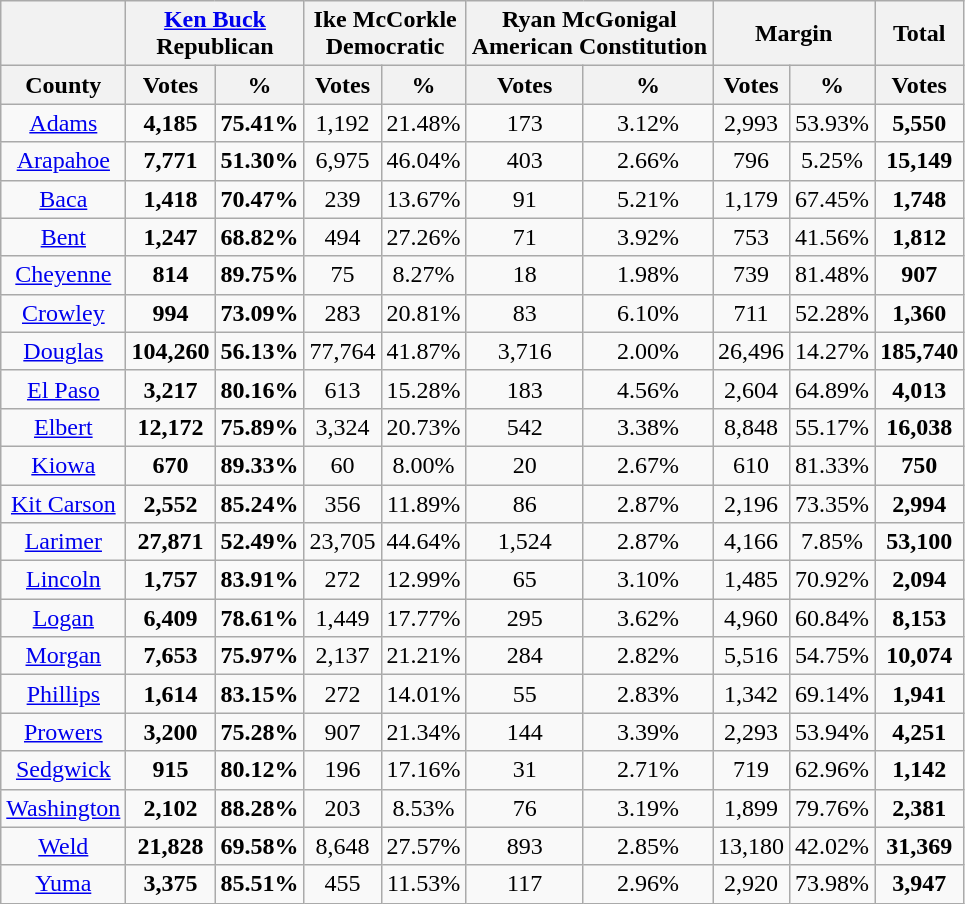<table class="wikitable sortable" style="text-align:center">
<tr>
<th></th>
<th style="text-align:center;" colspan="2"><a href='#'>Ken Buck</a><br>Republican</th>
<th style="text-align:center;" colspan="2">Ike McCorkle<br>Democratic</th>
<th style="text-align:center;" colspan="2">Ryan McGonigal<br>American Constitution</th>
<th style="text-align:center;" colspan="2">Margin</th>
<th style="text-align:center;">Total</th>
</tr>
<tr>
<th align=center>County</th>
<th style="text-align:center;" data-sort-type="number">Votes</th>
<th style="text-align:center;" data-sort-type="number">%</th>
<th style="text-align:center;" data-sort-type="number">Votes</th>
<th style="text-align:center;" data-sort-type="number">%</th>
<th style="text-align:center;" data-sort-type="number">Votes</th>
<th style="text-align:center;" data-sort-type="number">%</th>
<th style="text-align:center;" data-sort-type="number">Votes</th>
<th style="text-align:center;" data-sort-type="number">%</th>
<th style="text-align:center;" data-sort-type="number">Votes</th>
</tr>
<tr>
<td align=center><a href='#'>Adams</a></td>
<td><strong>4,185</strong></td>
<td><strong>75.41%</strong></td>
<td>1,192</td>
<td>21.48%</td>
<td>173</td>
<td>3.12%</td>
<td>2,993</td>
<td>53.93%</td>
<td><strong>5,550</strong></td>
</tr>
<tr>
<td align=center><a href='#'>Arapahoe</a></td>
<td><strong>7,771</strong></td>
<td><strong>51.30%</strong></td>
<td>6,975</td>
<td>46.04%</td>
<td>403</td>
<td>2.66%</td>
<td>796</td>
<td>5.25%</td>
<td><strong>15,149</strong></td>
</tr>
<tr>
<td align=center><a href='#'>Baca</a></td>
<td><strong>1,418</strong></td>
<td><strong>70.47%</strong></td>
<td>239</td>
<td>13.67%</td>
<td>91</td>
<td>5.21%</td>
<td>1,179</td>
<td>67.45%</td>
<td><strong>1,748</strong></td>
</tr>
<tr>
<td align=center><a href='#'>Bent</a></td>
<td><strong>1,247</strong></td>
<td><strong>68.82%</strong></td>
<td>494</td>
<td>27.26%</td>
<td>71</td>
<td>3.92%</td>
<td>753</td>
<td>41.56%</td>
<td><strong>1,812</strong></td>
</tr>
<tr>
<td align=center><a href='#'>Cheyenne</a></td>
<td><strong>814</strong></td>
<td><strong>89.75%</strong></td>
<td>75</td>
<td>8.27%</td>
<td>18</td>
<td>1.98%</td>
<td>739</td>
<td>81.48%</td>
<td><strong>907</strong></td>
</tr>
<tr>
<td align=center><a href='#'>Crowley</a></td>
<td><strong>994</strong></td>
<td><strong>73.09%</strong></td>
<td>283</td>
<td>20.81%</td>
<td>83</td>
<td>6.10%</td>
<td>711</td>
<td>52.28%</td>
<td><strong>1,360</strong></td>
</tr>
<tr>
<td align=center><a href='#'>Douglas</a></td>
<td><strong>104,260</strong></td>
<td><strong>56.13%</strong></td>
<td>77,764</td>
<td>41.87%</td>
<td>3,716</td>
<td>2.00%</td>
<td>26,496</td>
<td>14.27%</td>
<td><strong>185,740</strong></td>
</tr>
<tr>
<td align=center><a href='#'>El Paso</a></td>
<td><strong>3,217</strong></td>
<td><strong>80.16%</strong></td>
<td>613</td>
<td>15.28%</td>
<td>183</td>
<td>4.56%</td>
<td>2,604</td>
<td>64.89%</td>
<td><strong>4,013</strong></td>
</tr>
<tr>
<td align=center><a href='#'>Elbert</a></td>
<td><strong>12,172</strong></td>
<td><strong>75.89%</strong></td>
<td>3,324</td>
<td>20.73%</td>
<td>542</td>
<td>3.38%</td>
<td>8,848</td>
<td>55.17%</td>
<td><strong>16,038</strong></td>
</tr>
<tr>
<td align=center><a href='#'>Kiowa</a></td>
<td><strong>670</strong></td>
<td><strong>89.33%</strong></td>
<td>60</td>
<td>8.00%</td>
<td>20</td>
<td>2.67%</td>
<td>610</td>
<td>81.33%</td>
<td><strong>750</strong></td>
</tr>
<tr>
<td align=center><a href='#'>Kit Carson</a></td>
<td><strong>2,552</strong></td>
<td><strong>85.24%</strong></td>
<td>356</td>
<td>11.89%</td>
<td>86</td>
<td>2.87%</td>
<td>2,196</td>
<td>73.35%</td>
<td><strong>2,994</strong></td>
</tr>
<tr>
<td align=center><a href='#'>Larimer</a></td>
<td><strong>27,871</strong></td>
<td><strong>52.49%</strong></td>
<td>23,705</td>
<td>44.64%</td>
<td>1,524</td>
<td>2.87%</td>
<td>4,166</td>
<td>7.85%</td>
<td><strong>53,100</strong></td>
</tr>
<tr>
<td align=center><a href='#'>Lincoln</a></td>
<td><strong>1,757</strong></td>
<td><strong>83.91%</strong></td>
<td>272</td>
<td>12.99%</td>
<td>65</td>
<td>3.10%</td>
<td>1,485</td>
<td>70.92%</td>
<td><strong>2,094</strong></td>
</tr>
<tr>
<td align=center><a href='#'>Logan</a></td>
<td><strong>6,409</strong></td>
<td><strong>78.61%</strong></td>
<td>1,449</td>
<td>17.77%</td>
<td>295</td>
<td>3.62%</td>
<td>4,960</td>
<td>60.84%</td>
<td><strong>8,153</strong></td>
</tr>
<tr>
<td align=center><a href='#'>Morgan</a></td>
<td><strong>7,653</strong></td>
<td><strong>75.97%</strong></td>
<td>2,137</td>
<td>21.21%</td>
<td>284</td>
<td>2.82%</td>
<td>5,516</td>
<td>54.75%</td>
<td><strong>10,074</strong></td>
</tr>
<tr>
<td align=center><a href='#'>Phillips</a></td>
<td><strong>1,614</strong></td>
<td><strong>83.15%</strong></td>
<td>272</td>
<td>14.01%</td>
<td>55</td>
<td>2.83%</td>
<td>1,342</td>
<td>69.14%</td>
<td><strong>1,941</strong></td>
</tr>
<tr>
<td align=center><a href='#'>Prowers</a></td>
<td><strong>3,200</strong></td>
<td><strong>75.28%</strong></td>
<td>907</td>
<td>21.34%</td>
<td>144</td>
<td>3.39%</td>
<td>2,293</td>
<td>53.94%</td>
<td><strong>4,251</strong></td>
</tr>
<tr>
<td align=center><a href='#'>Sedgwick</a></td>
<td><strong>915</strong></td>
<td><strong>80.12%</strong></td>
<td>196</td>
<td>17.16%</td>
<td>31</td>
<td>2.71%</td>
<td>719</td>
<td>62.96%</td>
<td><strong>1,142</strong></td>
</tr>
<tr>
<td align=center><a href='#'>Washington</a></td>
<td><strong>2,102</strong></td>
<td><strong>88.28%</strong></td>
<td>203</td>
<td>8.53%</td>
<td>76</td>
<td>3.19%</td>
<td>1,899</td>
<td>79.76%</td>
<td><strong>2,381</strong></td>
</tr>
<tr>
<td align=center><a href='#'>Weld</a></td>
<td><strong>21,828</strong></td>
<td><strong>69.58%</strong></td>
<td>8,648</td>
<td>27.57%</td>
<td>893</td>
<td>2.85%</td>
<td>13,180</td>
<td>42.02%</td>
<td><strong>31,369</strong></td>
</tr>
<tr>
<td align=center><a href='#'>Yuma</a></td>
<td><strong>3,375</strong></td>
<td><strong>85.51%</strong></td>
<td>455</td>
<td>11.53%</td>
<td>117</td>
<td>2.96%</td>
<td>2,920</td>
<td>73.98%</td>
<td><strong>3,947</strong></td>
</tr>
</table>
